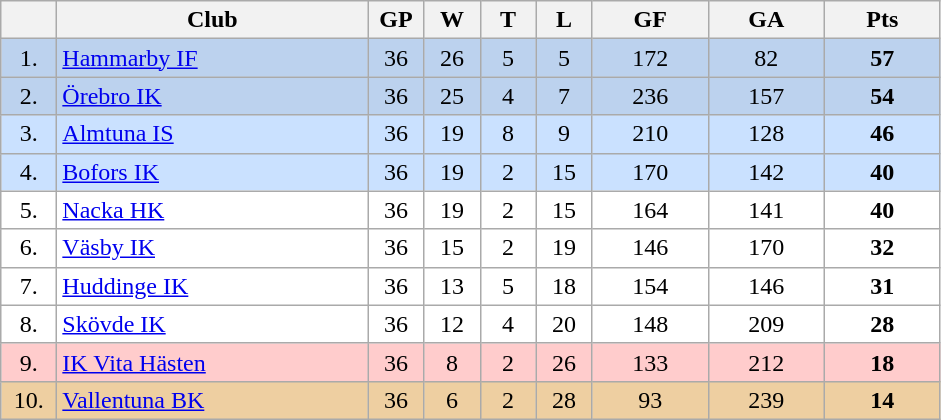<table class="wikitable">
<tr>
<th width="30"></th>
<th width="200">Club</th>
<th width="30">GP</th>
<th width="30">W</th>
<th width="30">T</th>
<th width="30">L</th>
<th width="70">GF</th>
<th width="70">GA</th>
<th width="70">Pts</th>
</tr>
<tr bgcolor="#BCD2EE" align="center">
<td>1.</td>
<td align="left"><a href='#'>Hammarby IF</a></td>
<td>36</td>
<td>26</td>
<td>5</td>
<td>5</td>
<td>172</td>
<td>82</td>
<td><strong>57</strong></td>
</tr>
<tr bgcolor="#BCD2EE" align="center">
<td>2.</td>
<td align="left"><a href='#'>Örebro IK</a></td>
<td>36</td>
<td>25</td>
<td>4</td>
<td>7</td>
<td>236</td>
<td>157</td>
<td><strong>54</strong></td>
</tr>
<tr bgcolor="#CAE1FF" align="center">
<td>3.</td>
<td align="left"><a href='#'>Almtuna IS</a></td>
<td>36</td>
<td>19</td>
<td>8</td>
<td>9</td>
<td>210</td>
<td>128</td>
<td><strong>46</strong></td>
</tr>
<tr bgcolor="#CAE1FF" align="center">
<td>4.</td>
<td align="left"><a href='#'>Bofors IK</a></td>
<td>36</td>
<td>19</td>
<td>2</td>
<td>15</td>
<td>170</td>
<td>142</td>
<td><strong>40</strong></td>
</tr>
<tr bgcolor="#FFFFFF" align="center">
<td>5.</td>
<td align="left"><a href='#'>Nacka HK</a></td>
<td>36</td>
<td>19</td>
<td>2</td>
<td>15</td>
<td>164</td>
<td>141</td>
<td><strong>40</strong></td>
</tr>
<tr bgcolor="#FFFFFF" align="center">
<td>6.</td>
<td align="left"><a href='#'>Väsby IK</a></td>
<td>36</td>
<td>15</td>
<td>2</td>
<td>19</td>
<td>146</td>
<td>170</td>
<td><strong>32</strong></td>
</tr>
<tr bgcolor="#FFFFFF" align="center">
<td>7.</td>
<td align="left"><a href='#'>Huddinge IK</a></td>
<td>36</td>
<td>13</td>
<td>5</td>
<td>18</td>
<td>154</td>
<td>146</td>
<td><strong>31</strong></td>
</tr>
<tr bgcolor="#FFFFFF" align="center">
<td>8.</td>
<td align="left"><a href='#'>Skövde IK</a></td>
<td>36</td>
<td>12</td>
<td>4</td>
<td>20</td>
<td>148</td>
<td>209</td>
<td><strong>28</strong></td>
</tr>
<tr bgcolor="#FFCCCC" align="center">
<td>9.</td>
<td align="left"><a href='#'>IK Vita Hästen</a></td>
<td>36</td>
<td>8</td>
<td>2</td>
<td>26</td>
<td>133</td>
<td>212</td>
<td><strong>18</strong></td>
</tr>
<tr bgcolor="#EECFA1" align="center">
<td>10.</td>
<td align="left"><a href='#'>Vallentuna BK</a></td>
<td>36</td>
<td>6</td>
<td>2</td>
<td>28</td>
<td>93</td>
<td>239</td>
<td><strong>14</strong></td>
</tr>
</table>
